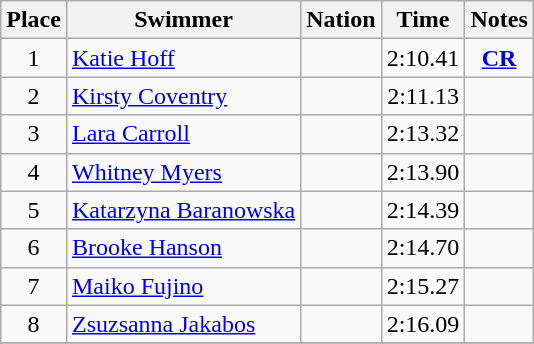<table class="wikitable sortable" style="text-align:center">
<tr>
<th>Place</th>
<th>Swimmer</th>
<th>Nation</th>
<th>Time</th>
<th>Notes</th>
</tr>
<tr>
<td>1</td>
<td align=left><a href='#'>Katie Hoff</a></td>
<td align=left></td>
<td>2:10.41</td>
<td><strong><a href='#'>CR</a></strong></td>
</tr>
<tr>
<td>2</td>
<td align=left><a href='#'>Kirsty Coventry</a></td>
<td align=left></td>
<td>2:11.13</td>
<td></td>
</tr>
<tr>
<td>3</td>
<td align=left><a href='#'>Lara Carroll</a></td>
<td align=left></td>
<td>2:13.32</td>
<td></td>
</tr>
<tr>
<td>4</td>
<td align=left><a href='#'>Whitney Myers</a></td>
<td align=left></td>
<td>2:13.90</td>
<td></td>
</tr>
<tr>
<td>5</td>
<td align=left><a href='#'>Katarzyna Baranowska</a></td>
<td align=left></td>
<td>2:14.39</td>
<td></td>
</tr>
<tr>
<td>6</td>
<td align=left><a href='#'>Brooke Hanson</a></td>
<td align=left></td>
<td>2:14.70</td>
<td></td>
</tr>
<tr>
<td>7</td>
<td align=left><a href='#'>Maiko Fujino</a></td>
<td align=left></td>
<td>2:15.27</td>
<td></td>
</tr>
<tr>
<td>8</td>
<td align=left><a href='#'>Zsuzsanna Jakabos</a></td>
<td align=left></td>
<td>2:16.09</td>
<td></td>
</tr>
<tr>
</tr>
</table>
